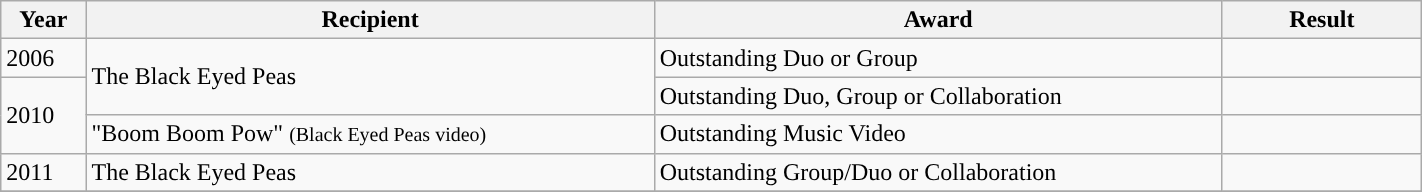<table style="width: 75%;" class="wikitable">
<tr>
<th style="width:6%;">Year</th>
<th style="width:40%;">Recipient</th>
<th style="width:40%;">Award</th>
<th style="width:14%;">Result</th>
</tr>
<tr>
<td>2006</td>
<td rowspan=2>The Black Eyed Peas</td>
<td>Outstanding Duo or Group</td>
<td></td>
</tr>
<tr>
<td rowspan=2>2010</td>
<td>Outstanding Duo, Group or Collaboration</td>
<td></td>
</tr>
<tr>
<td>"Boom Boom Pow" <small>(Black Eyed Peas video)</small></td>
<td>Outstanding Music Video</td>
<td></td>
</tr>
<tr>
<td>2011</td>
<td>The Black Eyed Peas</td>
<td>Outstanding Group/Duo or Collaboration</td>
<td></td>
</tr>
<tr>
</tr>
</table>
